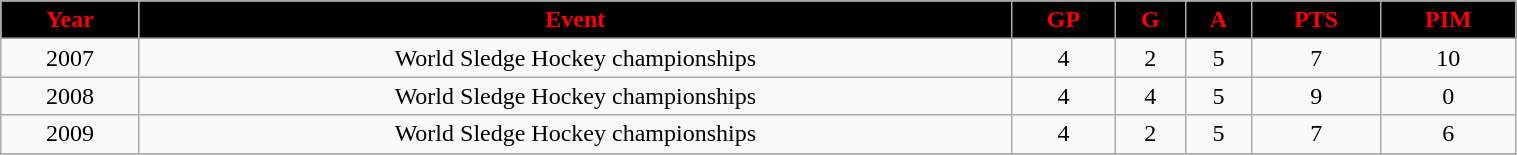<table class="wikitable" width="80%">
<tr align="center"  style=" background:black;color:red;">
<td><strong>Year</strong></td>
<td><strong>Event</strong></td>
<td><strong>GP</strong></td>
<td><strong>G</strong></td>
<td><strong>A</strong></td>
<td><strong>PTS</strong></td>
<td><strong>PIM</strong></td>
</tr>
<tr align="center" bgcolor="">
<td>2007</td>
<td>World Sledge Hockey championships</td>
<td>4</td>
<td>2</td>
<td>5</td>
<td>7</td>
<td>10</td>
</tr>
<tr align="center" bgcolor="">
<td>2008</td>
<td>World Sledge Hockey championships</td>
<td>4</td>
<td>4</td>
<td>5</td>
<td>9</td>
<td>0</td>
</tr>
<tr align="center" bgcolor="">
<td>2009</td>
<td>World Sledge Hockey championships</td>
<td>4</td>
<td>2</td>
<td>5</td>
<td>7</td>
<td>6</td>
</tr>
<tr align="center" bgcolor="">
</tr>
</table>
